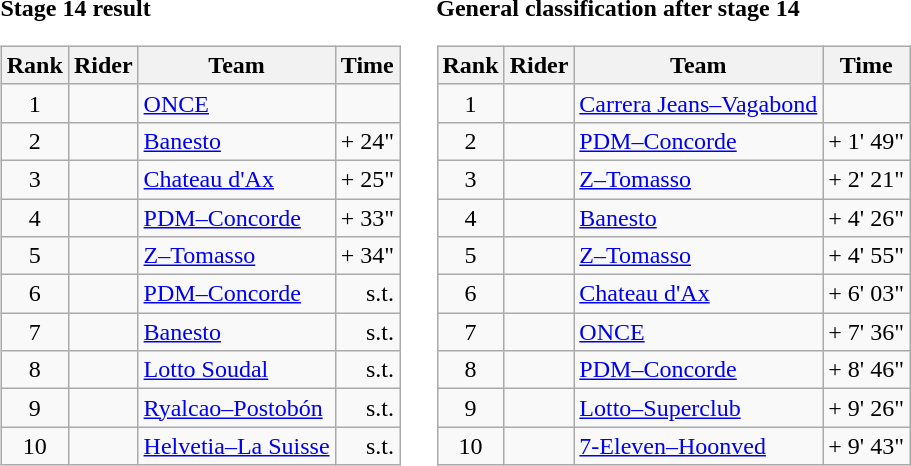<table>
<tr>
<td><strong>Stage 14 result</strong><br><table class="wikitable">
<tr>
<th scope="col">Rank</th>
<th scope="col">Rider</th>
<th scope="col">Team</th>
<th scope="col">Time</th>
</tr>
<tr>
<td style="text-align:center;">1</td>
<td></td>
<td><a href='#'>ONCE</a></td>
<td style="text-align:right;"></td>
</tr>
<tr>
<td style="text-align:center;">2</td>
<td></td>
<td><a href='#'>Banesto</a></td>
<td style="text-align:right;">+ 24"</td>
</tr>
<tr>
<td style="text-align:center;">3</td>
<td></td>
<td><a href='#'>Chateau d'Ax</a></td>
<td style="text-align:right;">+ 25"</td>
</tr>
<tr>
<td style="text-align:center;">4</td>
<td></td>
<td><a href='#'>PDM–Concorde</a></td>
<td style="text-align:right;">+ 33"</td>
</tr>
<tr>
<td style="text-align:center;">5</td>
<td></td>
<td><a href='#'>Z–Tomasso</a></td>
<td style="text-align:right;">+ 34"</td>
</tr>
<tr>
<td style="text-align:center;">6</td>
<td></td>
<td><a href='#'>PDM–Concorde</a></td>
<td style="text-align:right;">s.t.</td>
</tr>
<tr>
<td style="text-align:center;">7</td>
<td></td>
<td><a href='#'>Banesto</a></td>
<td style="text-align:right;">s.t.</td>
</tr>
<tr>
<td style="text-align:center;">8</td>
<td></td>
<td><a href='#'>Lotto Soudal</a></td>
<td style="text-align:right;">s.t.</td>
</tr>
<tr>
<td style="text-align:center;">9</td>
<td></td>
<td><a href='#'>Ryalcao–Postobón</a></td>
<td align="right">s.t.</td>
</tr>
<tr>
<td style="text-align:center;">10</td>
<td></td>
<td><a href='#'>Helvetia–La Suisse</a></td>
<td style="text-align:right;">s.t.</td>
</tr>
</table>
</td>
<td></td>
<td><strong>General classification after stage 14</strong><br><table class="wikitable">
<tr>
<th scope="col">Rank</th>
<th scope="col">Rider</th>
<th scope="col">Team</th>
<th scope="col">Time</th>
</tr>
<tr>
<td style="text-align:center;">1</td>
<td> </td>
<td><a href='#'>Carrera Jeans–Vagabond</a></td>
<td style="text-align:right;"></td>
</tr>
<tr>
<td style="text-align:center;">2</td>
<td></td>
<td><a href='#'>PDM–Concorde</a></td>
<td style="text-align:right;">+ 1' 49"</td>
</tr>
<tr>
<td style="text-align:center;">3</td>
<td></td>
<td><a href='#'>Z–Tomasso</a></td>
<td style="text-align:right;">+ 2' 21"</td>
</tr>
<tr>
<td style="text-align:center;">4</td>
<td></td>
<td><a href='#'>Banesto</a></td>
<td style="text-align:right;">+ 4' 26"</td>
</tr>
<tr>
<td style="text-align:center;">5</td>
<td></td>
<td><a href='#'>Z–Tomasso</a></td>
<td style="text-align:right;">+ 4' 55"</td>
</tr>
<tr>
<td style="text-align:center;">6</td>
<td></td>
<td><a href='#'>Chateau d'Ax</a></td>
<td style="text-align:right;">+ 6' 03"</td>
</tr>
<tr>
<td style="text-align:center;">7</td>
<td></td>
<td><a href='#'>ONCE</a></td>
<td style="text-align:right;">+ 7' 36"</td>
</tr>
<tr>
<td style="text-align:center;">8</td>
<td></td>
<td><a href='#'>PDM–Concorde</a></td>
<td style="text-align:right;">+ 8' 46"</td>
</tr>
<tr>
<td style="text-align:center;">9</td>
<td></td>
<td><a href='#'>Lotto–Superclub</a></td>
<td style="text-align:right;">+ 9' 26"</td>
</tr>
<tr>
<td style="text-align:center;">10</td>
<td></td>
<td><a href='#'>7-Eleven–Hoonved</a></td>
<td style="text-align:right;">+ 9' 43"</td>
</tr>
</table>
</td>
</tr>
</table>
